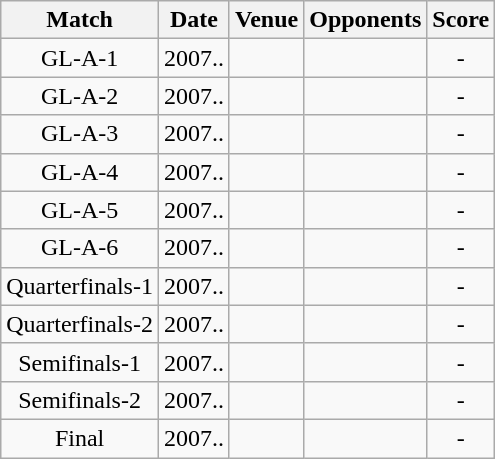<table class="wikitable" style="text-align:center;">
<tr>
<th>Match</th>
<th>Date</th>
<th>Venue</th>
<th>Opponents</th>
<th>Score</th>
</tr>
<tr>
<td>GL-A-1</td>
<td>2007..</td>
<td><a href='#'></a></td>
<td><a href='#'></a></td>
<td>-</td>
</tr>
<tr>
<td>GL-A-2</td>
<td>2007..</td>
<td><a href='#'></a></td>
<td><a href='#'></a></td>
<td>-</td>
</tr>
<tr>
<td>GL-A-3</td>
<td>2007..</td>
<td><a href='#'></a></td>
<td><a href='#'></a></td>
<td>-</td>
</tr>
<tr>
<td>GL-A-4</td>
<td>2007..</td>
<td><a href='#'></a></td>
<td><a href='#'></a></td>
<td>-</td>
</tr>
<tr>
<td>GL-A-5</td>
<td>2007..</td>
<td><a href='#'></a></td>
<td><a href='#'></a></td>
<td>-</td>
</tr>
<tr>
<td>GL-A-6</td>
<td>2007..</td>
<td><a href='#'></a></td>
<td><a href='#'></a></td>
<td>-</td>
</tr>
<tr>
<td>Quarterfinals-1</td>
<td>2007..</td>
<td><a href='#'></a></td>
<td><a href='#'></a></td>
<td>-</td>
</tr>
<tr>
<td>Quarterfinals-2</td>
<td>2007..</td>
<td><a href='#'></a></td>
<td><a href='#'></a></td>
<td>-</td>
</tr>
<tr>
<td>Semifinals-1</td>
<td>2007..</td>
<td><a href='#'></a></td>
<td><a href='#'></a></td>
<td>-</td>
</tr>
<tr>
<td>Semifinals-2</td>
<td>2007..</td>
<td><a href='#'></a></td>
<td><a href='#'></a></td>
<td>-</td>
</tr>
<tr>
<td>Final</td>
<td>2007..</td>
<td><a href='#'></a></td>
<td><a href='#'></a></td>
<td>-</td>
</tr>
</table>
